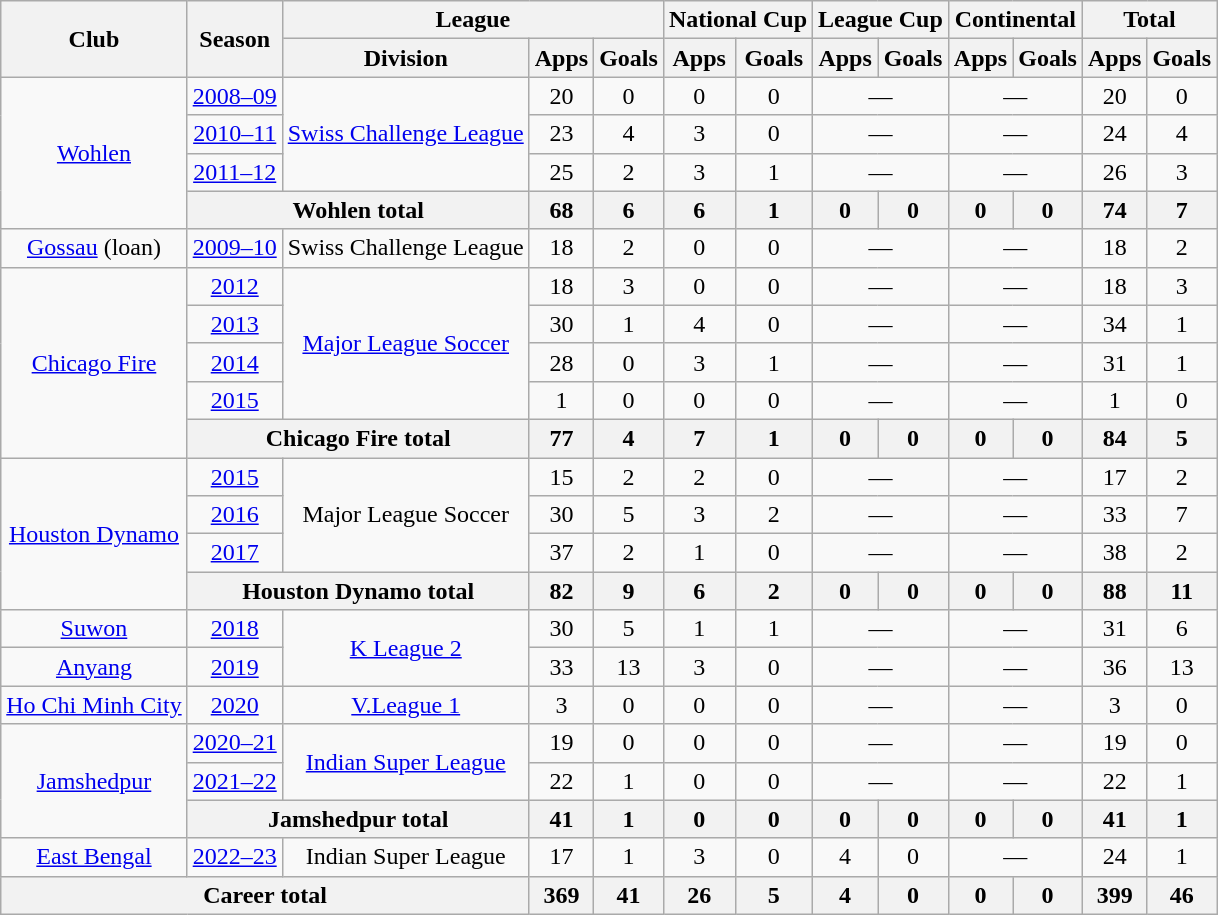<table class="wikitable" style="text-align: center">
<tr>
<th rowspan="2">Club</th>
<th rowspan="2">Season</th>
<th colspan="3">League</th>
<th colspan="2">National Cup</th>
<th colspan="2">League Cup</th>
<th colspan="2">Continental</th>
<th colspan="2">Total</th>
</tr>
<tr>
<th>Division</th>
<th>Apps</th>
<th>Goals</th>
<th>Apps</th>
<th>Goals</th>
<th>Apps</th>
<th>Goals</th>
<th>Apps</th>
<th>Goals</th>
<th>Apps</th>
<th>Goals</th>
</tr>
<tr>
<td rowspan="4"><a href='#'>Wohlen</a></td>
<td><a href='#'>2008–09</a></td>
<td rowspan="3"><a href='#'>Swiss Challenge League</a></td>
<td>20</td>
<td>0</td>
<td>0</td>
<td>0</td>
<td colspan="2">—</td>
<td colspan="2">—</td>
<td>20</td>
<td>0</td>
</tr>
<tr>
<td><a href='#'>2010–11</a></td>
<td>23</td>
<td>4</td>
<td>3</td>
<td>0</td>
<td colspan="2">—</td>
<td colspan="2">—</td>
<td>24</td>
<td>4</td>
</tr>
<tr>
<td><a href='#'>2011–12</a></td>
<td>25</td>
<td>2</td>
<td>3</td>
<td>1</td>
<td colspan="2">—</td>
<td colspan="2">—</td>
<td>26</td>
<td>3</td>
</tr>
<tr>
<th colspan="2">Wohlen total</th>
<th>68</th>
<th>6</th>
<th>6</th>
<th>1</th>
<th>0</th>
<th>0</th>
<th>0</th>
<th>0</th>
<th>74</th>
<th>7</th>
</tr>
<tr>
<td rowspan="1"><a href='#'>Gossau</a> (loan)</td>
<td><a href='#'>2009–10</a></td>
<td rowspan="1">Swiss Challenge League</td>
<td>18</td>
<td>2</td>
<td>0</td>
<td>0</td>
<td colspan="2">—</td>
<td colspan="2">—</td>
<td>18</td>
<td>2</td>
</tr>
<tr>
<td rowspan="5"><a href='#'>Chicago Fire</a></td>
<td><a href='#'>2012</a></td>
<td rowspan="4"><a href='#'>Major League Soccer</a></td>
<td>18</td>
<td>3</td>
<td>0</td>
<td>0</td>
<td colspan="2">—</td>
<td colspan="2">—</td>
<td>18</td>
<td>3</td>
</tr>
<tr>
<td><a href='#'>2013</a></td>
<td>30</td>
<td>1</td>
<td>4</td>
<td>0</td>
<td colspan="2">—</td>
<td colspan="2">—</td>
<td>34</td>
<td>1</td>
</tr>
<tr>
<td><a href='#'>2014</a></td>
<td>28</td>
<td>0</td>
<td>3</td>
<td>1</td>
<td colspan="2">—</td>
<td colspan="2">—</td>
<td>31</td>
<td>1</td>
</tr>
<tr>
<td><a href='#'>2015</a></td>
<td>1</td>
<td>0</td>
<td>0</td>
<td>0</td>
<td colspan="2">—</td>
<td colspan="2">—</td>
<td>1</td>
<td>0</td>
</tr>
<tr>
<th colspan="2">Chicago Fire total</th>
<th>77</th>
<th>4</th>
<th>7</th>
<th>1</th>
<th>0</th>
<th>0</th>
<th>0</th>
<th>0</th>
<th>84</th>
<th>5</th>
</tr>
<tr>
<td rowspan="4"><a href='#'>Houston Dynamo</a></td>
<td><a href='#'>2015</a></td>
<td rowspan="3">Major League Soccer</td>
<td>15</td>
<td>2</td>
<td>2</td>
<td>0</td>
<td colspan="2">—</td>
<td colspan="2">—</td>
<td>17</td>
<td>2</td>
</tr>
<tr>
<td><a href='#'>2016</a></td>
<td>30</td>
<td>5</td>
<td>3</td>
<td>2</td>
<td colspan="2">—</td>
<td colspan="2">—</td>
<td>33</td>
<td>7</td>
</tr>
<tr>
<td><a href='#'>2017</a></td>
<td>37</td>
<td>2</td>
<td>1</td>
<td>0</td>
<td colspan="2">—</td>
<td colspan="2">—</td>
<td>38</td>
<td>2</td>
</tr>
<tr>
<th colspan="2">Houston Dynamo total</th>
<th>82</th>
<th>9</th>
<th>6</th>
<th>2</th>
<th>0</th>
<th>0</th>
<th>0</th>
<th>0</th>
<th>88</th>
<th>11</th>
</tr>
<tr>
<td rowspan="1"><a href='#'>Suwon</a></td>
<td><a href='#'>2018</a></td>
<td rowspan="2"><a href='#'>K League 2</a></td>
<td>30</td>
<td>5</td>
<td>1</td>
<td>1</td>
<td colspan="2">—</td>
<td colspan="2">—</td>
<td>31</td>
<td>6</td>
</tr>
<tr>
<td rowspan="1"><a href='#'>Anyang</a></td>
<td><a href='#'>2019</a></td>
<td>33</td>
<td>13</td>
<td>3</td>
<td>0</td>
<td colspan="2">—</td>
<td colspan="2">—</td>
<td>36</td>
<td>13</td>
</tr>
<tr>
<td rowspan="1"><a href='#'>Ho Chi Minh City</a></td>
<td><a href='#'>2020</a></td>
<td rowspan="1"><a href='#'>V.League 1</a></td>
<td>3</td>
<td>0</td>
<td>0</td>
<td>0</td>
<td colspan="2">—</td>
<td colspan="2">—</td>
<td>3</td>
<td>0</td>
</tr>
<tr>
<td rowspan="3"><a href='#'>Jamshedpur</a></td>
<td><a href='#'>2020–21</a></td>
<td rowspan="2"><a href='#'>Indian Super League</a></td>
<td>19</td>
<td>0</td>
<td>0</td>
<td>0</td>
<td colspan="2">—</td>
<td colspan="2">—</td>
<td>19</td>
<td>0</td>
</tr>
<tr>
<td><a href='#'>2021–22</a></td>
<td>22</td>
<td>1</td>
<td>0</td>
<td>0</td>
<td colspan="2">—</td>
<td colspan="2">—</td>
<td>22</td>
<td>1</td>
</tr>
<tr>
<th colspan="2">Jamshedpur total</th>
<th>41</th>
<th>1</th>
<th>0</th>
<th>0</th>
<th>0</th>
<th>0</th>
<th>0</th>
<th>0</th>
<th>41</th>
<th>1</th>
</tr>
<tr>
<td rowspan="1"><a href='#'>East Bengal</a></td>
<td><a href='#'>2022–23</a></td>
<td rowspan="1">Indian Super League</td>
<td>17</td>
<td>1</td>
<td>3</td>
<td>0</td>
<td>4</td>
<td>0</td>
<td colspan="2">—</td>
<td>24</td>
<td>1</td>
</tr>
<tr>
<th colspan="3">Career total</th>
<th>369</th>
<th>41</th>
<th>26</th>
<th>5</th>
<th>4</th>
<th>0</th>
<th>0</th>
<th>0</th>
<th>399</th>
<th>46</th>
</tr>
</table>
